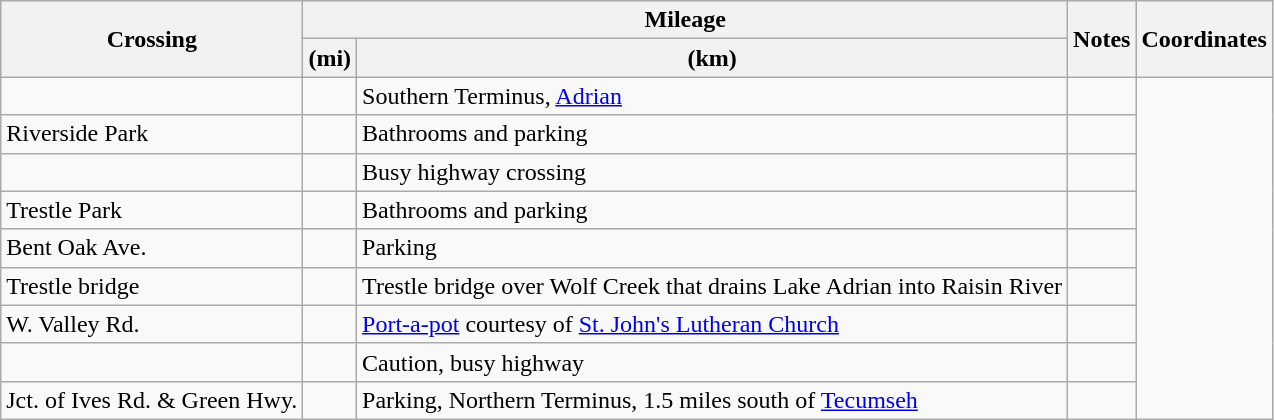<table class="wikitable">
<tr>
<th rowspan=2>Crossing</th>
<th colspan=2>Mileage</th>
<th rowspan=2>Notes</th>
<th rowspan=2>Coordinates</th>
</tr>
<tr>
<th>(mi)</th>
<th>(km)</th>
</tr>
<tr>
<td></td>
<td></td>
<td>Southern Terminus, <a href='#'>Adrian</a></td>
<td></td>
</tr>
<tr>
<td>Riverside Park</td>
<td></td>
<td>  Bathrooms and parking</td>
<td></td>
</tr>
<tr>
<td></td>
<td></td>
<td>Busy highway crossing</td>
<td></td>
</tr>
<tr>
<td>Trestle Park</td>
<td></td>
<td>  Bathrooms and parking</td>
<td></td>
</tr>
<tr>
<td>Bent Oak Ave.</td>
<td></td>
<td> Parking</td>
<td></td>
</tr>
<tr>
<td>Trestle bridge</td>
<td></td>
<td>Trestle bridge over Wolf Creek that drains Lake Adrian into Raisin River</td>
<td></td>
</tr>
<tr>
<td>W. Valley Rd.</td>
<td></td>
<td> <a href='#'>Port-a-pot</a> courtesy of <a href='#'>St. John's Lutheran Church</a></td>
<td></td>
</tr>
<tr>
<td></td>
<td></td>
<td>Caution, busy highway</td>
<td></td>
</tr>
<tr>
<td>Jct. of Ives Rd. & Green Hwy.</td>
<td></td>
<td> Parking, Northern Terminus, 1.5 miles south of <a href='#'>Tecumseh</a></td>
<td></td>
</tr>
</table>
